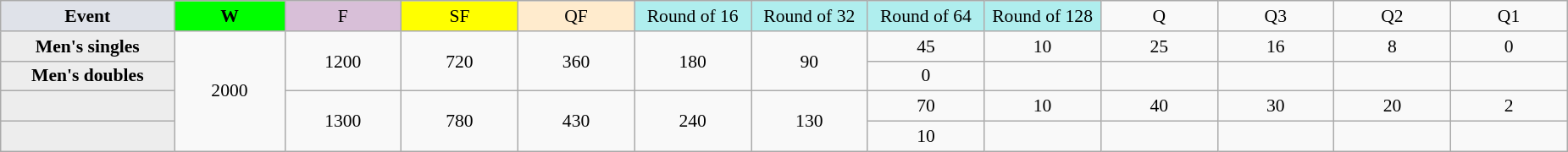<table class="wikitable" style="font-size:90%;text-align:center">
<tr>
<td style="width:130px; background:#dfe2e9;"><strong>Event</strong></td>
<td style="width:80px; background:lime;"><strong>W</strong></td>
<td style="width:85px; background:thistle;">F</td>
<td style="width:85px; background:#ff0;">SF</td>
<td style="width:85px; background:#ffebcd;">QF</td>
<td style="width:85px; background:#afeeee;">Round of 16</td>
<td style="width:85px; background:#afeeee;">Round of 32</td>
<td style="width:85px; background:#afeeee;">Round of 64</td>
<td style="width:85px; background:#afeeee;">Round of 128</td>
<td style="width:85px;">Q</td>
<td style="width:85px;">Q3</td>
<td style="width:85px;">Q2</td>
<td style="width:85px;">Q1</td>
</tr>
<tr>
<th style="background:#ededed;">Men's singles</th>
<td rowspan="4">2000</td>
<td rowspan="2">1200</td>
<td rowspan="2">720</td>
<td rowspan="2">360</td>
<td rowspan="2">180</td>
<td rowspan="2">90</td>
<td>45</td>
<td>10</td>
<td>25</td>
<td>16</td>
<td>8</td>
<td>0</td>
</tr>
<tr>
<th style="background:#ededed;">Men's doubles</th>
<td>0</td>
<td></td>
<td></td>
<td></td>
<td></td>
<td></td>
</tr>
<tr>
<th style="background:#ededed;"></th>
<td rowspan="2">1300</td>
<td rowspan="2">780</td>
<td rowspan="2">430</td>
<td rowspan="2">240</td>
<td rowspan="2">130</td>
<td>70</td>
<td>10</td>
<td>40</td>
<td>30</td>
<td>20</td>
<td>2</td>
</tr>
<tr>
<th style="background:#ededed;"></th>
<td>10</td>
<td></td>
<td></td>
<td></td>
<td></td>
<td></td>
</tr>
</table>
